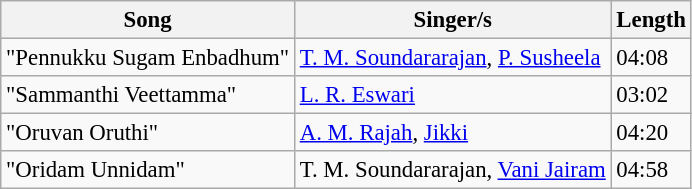<table class="wikitable" style="font-size:95%;">
<tr>
<th>Song</th>
<th>Singer/s</th>
<th>Length</th>
</tr>
<tr>
<td>"Pennukku Sugam Enbadhum"</td>
<td><a href='#'>T. M. Soundararajan</a>, <a href='#'>P. Susheela</a></td>
<td>04:08</td>
</tr>
<tr>
<td>"Sammanthi Veettamma"</td>
<td><a href='#'>L. R. Eswari</a></td>
<td>03:02</td>
</tr>
<tr>
<td>"Oruvan Oruthi"</td>
<td><a href='#'>A. M. Rajah</a>, <a href='#'>Jikki</a></td>
<td>04:20</td>
</tr>
<tr>
<td>"Oridam Unnidam"</td>
<td>T. M. Soundararajan, <a href='#'>Vani Jairam</a></td>
<td>04:58</td>
</tr>
</table>
